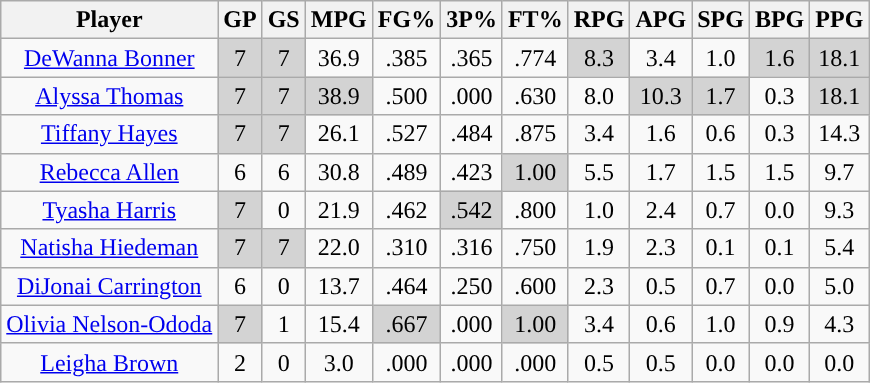<table class="wikitable sortable" style="text-align:center;">
<tr>
<th>Player</th>
<th>GP</th>
<th>GS</th>
<th>MPG</th>
<th>FG%</th>
<th>3P%</th>
<th>FT%</th>
<th>RPG</th>
<th>APG</th>
<th>SPG</th>
<th>BPG</th>
<th>PPG</th>
</tr>
<tr>
<td><a href='#'>DeWanna Bonner</a></td>
<td style="background:#D3D3D3;">7</td>
<td style="background:#D3D3D3;">7</td>
<td>36.9</td>
<td>.385</td>
<td>.365</td>
<td>.774</td>
<td style="background:#D3D3D3;">8.3</td>
<td>3.4</td>
<td>1.0</td>
<td style="background:#D3D3D3;">1.6</td>
<td style="background:#D3D3D3;">18.1</td>
</tr>
<tr>
<td><a href='#'>Alyssa Thomas</a></td>
<td style="background:#D3D3D3;">7</td>
<td style="background:#D3D3D3;">7</td>
<td style="background:#D3D3D3;">38.9</td>
<td>.500</td>
<td>.000</td>
<td>.630</td>
<td>8.0</td>
<td style="background:#D3D3D3;">10.3</td>
<td style="background:#D3D3D3;">1.7</td>
<td>0.3</td>
<td style="background:#D3D3D3;">18.1</td>
</tr>
<tr>
<td><a href='#'>Tiffany Hayes</a></td>
<td style="background:#D3D3D3;">7</td>
<td style="background:#D3D3D3;">7</td>
<td>26.1</td>
<td>.527</td>
<td>.484</td>
<td>.875</td>
<td>3.4</td>
<td>1.6</td>
<td>0.6</td>
<td>0.3</td>
<td>14.3</td>
</tr>
<tr>
<td><a href='#'>Rebecca Allen</a></td>
<td>6</td>
<td>6</td>
<td>30.8</td>
<td>.489</td>
<td>.423</td>
<td style="background:#D3D3D3;">1.00</td>
<td>5.5</td>
<td>1.7</td>
<td>1.5</td>
<td>1.5</td>
<td>9.7</td>
</tr>
<tr>
<td><a href='#'>Tyasha Harris</a></td>
<td style="background:#D3D3D3;">7</td>
<td>0</td>
<td>21.9</td>
<td>.462</td>
<td style="background:#D3D3D3;">.542</td>
<td>.800</td>
<td>1.0</td>
<td>2.4</td>
<td>0.7</td>
<td>0.0</td>
<td>9.3</td>
</tr>
<tr>
<td><a href='#'>Natisha Hiedeman</a></td>
<td style="background:#D3D3D3;">7</td>
<td style="background:#D3D3D3;">7</td>
<td>22.0</td>
<td>.310</td>
<td>.316</td>
<td>.750</td>
<td>1.9</td>
<td>2.3</td>
<td>0.1</td>
<td>0.1</td>
<td>5.4</td>
</tr>
<tr>
<td><a href='#'>DiJonai Carrington</a></td>
<td>6</td>
<td>0</td>
<td>13.7</td>
<td>.464</td>
<td>.250</td>
<td>.600</td>
<td>2.3</td>
<td>0.5</td>
<td>0.7</td>
<td>0.0</td>
<td>5.0</td>
</tr>
<tr>
<td><a href='#'>Olivia Nelson-Ododa</a></td>
<td style="background:#D3D3D3;">7</td>
<td>1</td>
<td>15.4</td>
<td style="background:#D3D3D3;">.667</td>
<td>.000</td>
<td style="background:#D3D3D3;">1.00</td>
<td>3.4</td>
<td>0.6</td>
<td>1.0</td>
<td>0.9</td>
<td>4.3</td>
</tr>
<tr>
<td><a href='#'>Leigha Brown</a></td>
<td>2</td>
<td>0</td>
<td>3.0</td>
<td>.000</td>
<td>.000</td>
<td>.000</td>
<td>0.5</td>
<td>0.5</td>
<td>0.0</td>
<td>0.0</td>
<td>0.0</td>
</tr>
</table>
